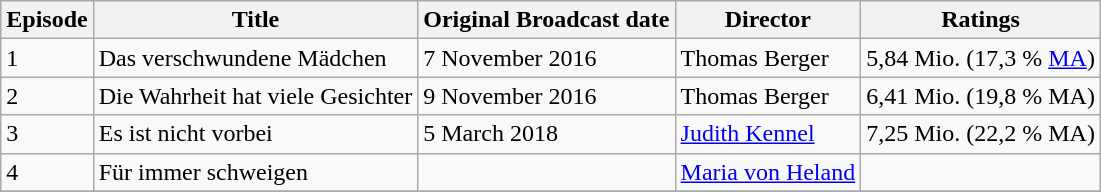<table class="wikitable">
<tr>
<th>Episode</th>
<th>Title</th>
<th>Original Broadcast date</th>
<th>Director</th>
<th>Ratings</th>
</tr>
<tr>
<td>1</td>
<td>Das verschwundene Mädchen</td>
<td>7 November 2016</td>
<td>Thomas Berger</td>
<td>5,84 Mio. (17,3 % <a href='#'>MA</a>)</td>
</tr>
<tr>
<td>2</td>
<td>Die Wahrheit hat viele Gesichter</td>
<td>9 November 2016</td>
<td>Thomas Berger</td>
<td>6,41 Mio. (19,8 % MA)</td>
</tr>
<tr>
<td>3</td>
<td>Es ist nicht vorbei</td>
<td>5 March 2018</td>
<td><a href='#'>Judith Kennel</a></td>
<td>7,25 Mio. (22,2 % MA)</td>
</tr>
<tr>
<td>4</td>
<td>Für immer schweigen</td>
<td></td>
<td><a href='#'>Maria von Heland</a></td>
<td></td>
</tr>
<tr>
</tr>
</table>
